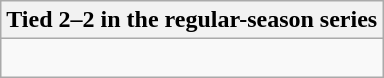<table class="wikitable collapsible collapsed">
<tr>
<th>Tied 2–2 in the regular-season series</th>
</tr>
<tr>
<td><br>


</td>
</tr>
</table>
